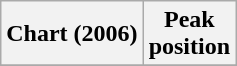<table class="wikitable sortable">
<tr>
<th scope="col">Chart (2006)</th>
<th scope="col">Peak<br>position</th>
</tr>
<tr>
</tr>
</table>
